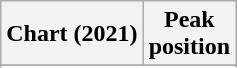<table class="wikitable sortable plainrowheaders" style="text-align:center">
<tr>
<th scope="col">Chart (2021)</th>
<th scope="col">Peak<br>position</th>
</tr>
<tr>
</tr>
<tr>
</tr>
</table>
